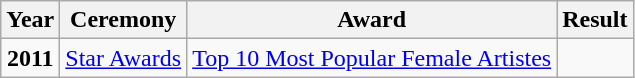<table class="wikitable sortable" style="text-align: center;">
<tr>
<th>Year</th>
<th>Ceremony</th>
<th>Award</th>
<th>Result</th>
</tr>
<tr>
<td><strong>2011</strong></td>
<td><a href='#'>Star Awards</a></td>
<td><a href='#'>Top 10 Most Popular Female Artistes</a></td>
<td></td>
</tr>
</table>
